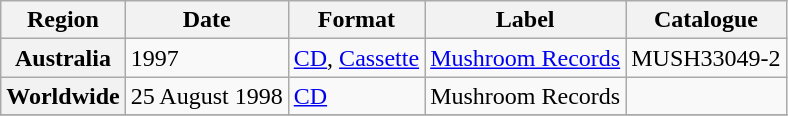<table class="wikitable plainrowheaders">
<tr>
<th scope="col">Region</th>
<th scope="col">Date</th>
<th scope="col">Format</th>
<th scope="col">Label</th>
<th scope="col">Catalogue</th>
</tr>
<tr>
<th scope="row">Australia</th>
<td>1997</td>
<td><a href='#'>CD</a>, <a href='#'>Cassette</a></td>
<td><a href='#'>Mushroom Records</a></td>
<td>MUSH33049-2</td>
</tr>
<tr>
<th scope="row">Worldwide</th>
<td>25 August 1998</td>
<td><a href='#'>CD</a></td>
<td>Mushroom Records</td>
<td></td>
</tr>
<tr>
</tr>
</table>
